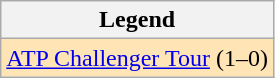<table class="wikitable">
<tr>
<th>Legend</th>
</tr>
<tr style="background:moccasin">
<td><a href='#'>ATP Challenger Tour</a> (1–0)</td>
</tr>
</table>
